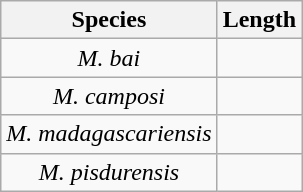<table class="wikitable">
<tr>
<th scope="col">Species</th>
<th scope="col">Length</th>
</tr>
<tr align="center">
<td><em>M. bai</em></td>
<td></td>
</tr>
<tr align="center">
<td><em>M. camposi</em></td>
<td></td>
</tr>
<tr align="center">
<td><em>M. madagascariensis</em></td>
<td></td>
</tr>
<tr align="center">
<td><em>M. pisdurensis</em></td>
<td></td>
</tr>
</table>
